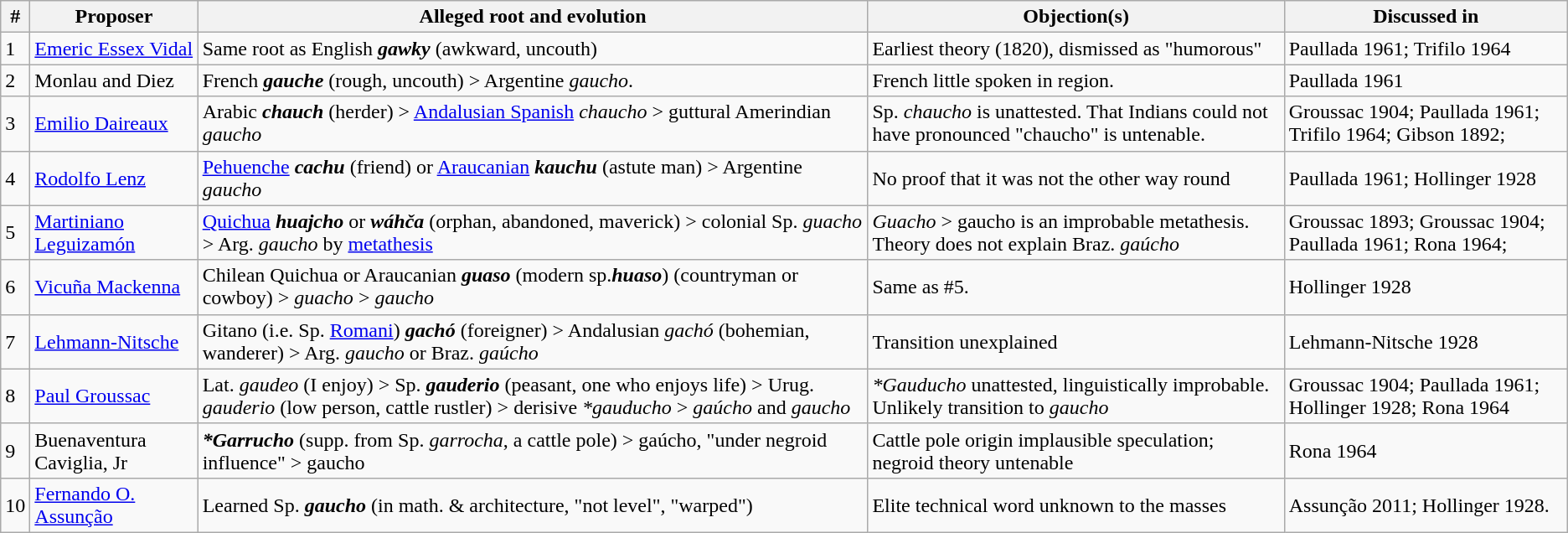<table class="wikitable">
<tr>
<th>#</th>
<th>Proposer</th>
<th>Alleged root and evolution</th>
<th>Objection(s)</th>
<th>Discussed in</th>
</tr>
<tr>
<td>1</td>
<td><a href='#'>Emeric Essex Vidal</a></td>
<td>Same root as English <strong><em>gawky</em></strong> (awkward, uncouth)</td>
<td>Earliest theory (1820), dismissed as "humorous"</td>
<td>Paullada 1961; Trifilo 1964</td>
</tr>
<tr>
<td>2</td>
<td>Monlau and Diez</td>
<td>French <strong><em>gauche</em></strong> (rough, uncouth) > Argentine <em>gaucho</em>.</td>
<td>French little spoken in region.</td>
<td>Paullada 1961</td>
</tr>
<tr>
<td>3</td>
<td><a href='#'>Emilio Daireaux</a></td>
<td>Arabic <strong><em>chauch</em></strong> (herder) > <a href='#'>Andalusian Spanish</a> <em>chaucho</em>  > guttural  Amerindian <em>gaucho</em></td>
<td>Sp. <em>chaucho</em> is unattested.  That Indians could not have pronounced "chaucho" is untenable.</td>
<td>Groussac 1904; Paullada 1961; Trifilo 1964; Gibson 1892;</td>
</tr>
<tr>
<td>4</td>
<td><a href='#'>Rodolfo Lenz</a></td>
<td><a href='#'>Pehuenche</a> <strong><em>cachu</em></strong> (friend) or <a href='#'>Araucanian</a> <strong><em>kauchu</em></strong> (astute man) > Argentine <em>gaucho</em></td>
<td>No proof that it was not the other way round</td>
<td>Paullada 1961; Hollinger 1928</td>
</tr>
<tr>
<td>5</td>
<td><a href='#'>Martiniano Leguizamón</a></td>
<td><a href='#'>Quichua</a> <strong><em>huajcho</em></strong> or <strong><em>wáhča</em></strong> (orphan, abandoned, maverick) > colonial Sp. <em>guacho</em> > Arg. <em>gaucho</em> by <a href='#'>metathesis</a></td>
<td><em>Guacho</em> > gaucho is an improbable metathesis.  Theory does not explain Braz. <em>gaúcho</em></td>
<td>Groussac 1893; Groussac 1904; Paullada 1961; Rona 1964;</td>
</tr>
<tr>
<td>6</td>
<td><a href='#'>Vicuña Mackenna</a></td>
<td>Chilean Quichua or Araucanian <strong><em>guaso</em></strong> (modern sp.<strong><em>huaso</em></strong>) (countryman or cowboy) > <em>guacho</em> > <em>gaucho</em></td>
<td>Same as #5.</td>
<td>Hollinger 1928</td>
</tr>
<tr>
<td>7</td>
<td><a href='#'>Lehmann-Nitsche</a></td>
<td>Gitano (i.e. Sp. <a href='#'>Romani</a>) <strong><em>gachó</em></strong> (foreigner) > Andalusian <em>gachó</em> (bohemian, wanderer)  > Arg. <em>gaucho</em> or Braz. <em>gaúcho</em></td>
<td>Transition unexplained</td>
<td>Lehmann-Nitsche 1928</td>
</tr>
<tr>
<td>8</td>
<td><a href='#'>Paul Groussac</a></td>
<td>Lat. <em>gaudeo</em> (I enjoy) > Sp. <strong><em>gauderio</em></strong> (peasant, one who enjoys life) > Urug. <em>gauderio</em> (low person, cattle rustler) > derisive <em>*gauducho</em> > <em>gaúcho</em> and <em>gaucho</em></td>
<td><em>*Gauducho</em> unattested, linguistically improbable.  Unlikely transition to <em>gaucho</em></td>
<td>Groussac 1904; Paullada 1961; Hollinger 1928; Rona 1964</td>
</tr>
<tr>
<td>9</td>
<td>Buenaventura Caviglia, Jr</td>
<td><strong><em>*Garrucho</em></strong> (supp. from Sp. <em>garrocha</em>, a cattle pole) > gaúcho, "under negroid influence" > gaucho</td>
<td>Cattle pole origin implausible speculation; negroid theory untenable</td>
<td>Rona 1964</td>
</tr>
<tr>
<td>10</td>
<td><a href='#'>Fernando O. Assunção</a></td>
<td>Learned Sp. <strong><em>gaucho</em></strong> (in math. & architecture, "not level", "warped")</td>
<td>Elite technical word unknown to the masses</td>
<td>Assunção 2011; Hollinger 1928.</td>
</tr>
</table>
